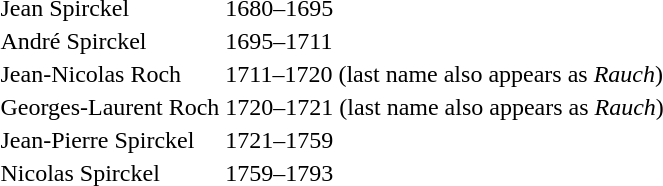<table>
<tr>
<td>Jean Spirckel</td>
<td>1680–1695</td>
</tr>
<tr>
<td>André Spirckel</td>
<td>1695–1711</td>
</tr>
<tr>
<td>Jean-Nicolas Roch</td>
<td>1711–1720 (last name also appears as <em>Rauch</em>)</td>
</tr>
<tr>
<td>Georges-Laurent Roch</td>
<td>1720–1721 (last name also appears as <em>Rauch</em>)</td>
</tr>
<tr>
<td>Jean-Pierre Spirckel</td>
<td>1721–1759</td>
</tr>
<tr>
<td>Nicolas Spirckel</td>
<td>1759–1793</td>
</tr>
</table>
